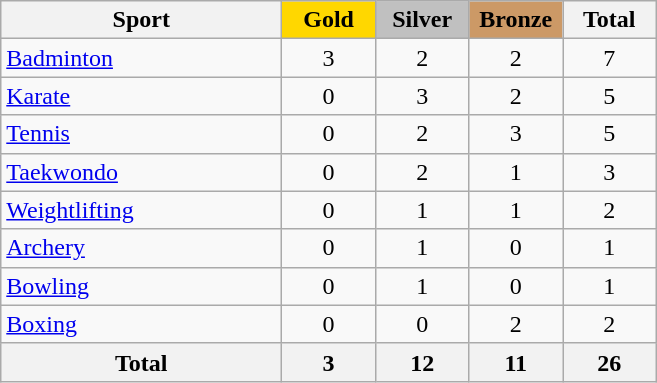<table class="wikitable sortable" style="text-align:center;">
<tr>
<th width=180>Sport</th>
<th scope="col" style="background:gold; width:55px;">Gold</th>
<th scope="col" style="background:silver; width:55px;">Silver</th>
<th scope="col" style="background:#cc9966; width:55px;">Bronze</th>
<th width=55>Total</th>
</tr>
<tr>
<td align=left><a href='#'>Badminton</a></td>
<td>3</td>
<td>2</td>
<td>2</td>
<td>7</td>
</tr>
<tr>
<td align=left><a href='#'>Karate</a></td>
<td>0</td>
<td>3</td>
<td>2</td>
<td>5</td>
</tr>
<tr>
<td align=left><a href='#'>Tennis</a></td>
<td>0</td>
<td>2</td>
<td>3</td>
<td>5</td>
</tr>
<tr>
<td align=left><a href='#'>Taekwondo</a></td>
<td>0</td>
<td>2</td>
<td>1</td>
<td>3</td>
</tr>
<tr>
<td align=left><a href='#'>Weightlifting</a></td>
<td>0</td>
<td>1</td>
<td>1</td>
<td>2</td>
</tr>
<tr>
<td align=left><a href='#'>Archery</a></td>
<td>0</td>
<td>1</td>
<td>0</td>
<td>1</td>
</tr>
<tr>
<td align=left><a href='#'>Bowling</a></td>
<td>0</td>
<td>1</td>
<td>0</td>
<td>1</td>
</tr>
<tr>
<td align=left><a href='#'>Boxing</a></td>
<td>0</td>
<td>0</td>
<td>2</td>
<td>2</td>
</tr>
<tr class="sortbottom">
<th>Total</th>
<th>3</th>
<th>12</th>
<th>11</th>
<th>26</th>
</tr>
</table>
